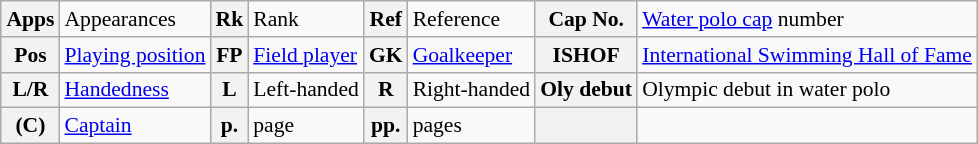<table class="wikitable" style="text-align: left; font-size: 90%; margin-left: 1em;">
<tr>
<th>Apps</th>
<td>Appearances</td>
<th>Rk</th>
<td>Rank</td>
<th>Ref</th>
<td>Reference</td>
<th>Cap No.</th>
<td><a href='#'>Water polo cap</a> number</td>
</tr>
<tr>
<th>Pos</th>
<td><a href='#'>Playing position</a></td>
<th>FP</th>
<td><a href='#'>Field player</a></td>
<th>GK</th>
<td><a href='#'>Goalkeeper</a></td>
<th>ISHOF</th>
<td><a href='#'>International Swimming Hall of Fame</a></td>
</tr>
<tr>
<th>L/R</th>
<td><a href='#'>Handedness</a></td>
<th>L</th>
<td>Left-handed</td>
<th>R</th>
<td>Right-handed</td>
<th>Oly debut</th>
<td>Olympic debut in water polo</td>
</tr>
<tr>
<th>(C)</th>
<td><a href='#'>Captain</a></td>
<th>p.</th>
<td>page</td>
<th>pp.</th>
<td>pages</td>
<th></th>
<td></td>
</tr>
</table>
